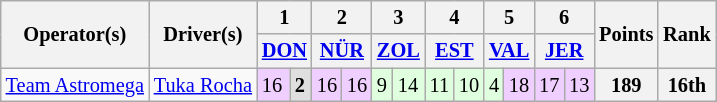<table class="wikitable" style="font-size: 85%">
<tr>
<th rowspan=2>Operator(s)</th>
<th rowspan=2>Driver(s)</th>
<th colspan=2>1</th>
<th colspan=2>2</th>
<th colspan=2>3</th>
<th colspan=2>4</th>
<th colspan=2>5</th>
<th colspan=2>6</th>
<th rowspan=2>Points</th>
<th rowspan=2>Rank</th>
</tr>
<tr>
<th colspan=2><a href='#'>DON</a></th>
<th colspan=2><a href='#'>NÜR</a></th>
<th colspan=2><a href='#'>ZOL</a></th>
<th colspan=2><a href='#'>EST</a></th>
<th colspan=2><a href='#'>VAL</a></th>
<th colspan=2><a href='#'>JER</a></th>
</tr>
<tr>
<td align=center><a href='#'>Team Astromega</a></td>
<td> <a href='#'>Tuka Rocha</a></td>
<td style="background:#efcfff;">16</td>
<td style="background:#dfdfdf;"><strong>2</strong></td>
<td style="background:#efcfff;">16</td>
<td style="background:#efcfff;">16</td>
<td style="background:#dfffdf;">9</td>
<td style="background:#dfffdf;">14</td>
<td style="background:#dfffdf;">11</td>
<td style="background:#dfffdf;">10</td>
<td style="background:#dfffdf;">4</td>
<td style="background:#efcfff;">18</td>
<td style="background:#efcfff;">17</td>
<td style="background:#efcfff;">13</td>
<th>189</th>
<th>16th</th>
</tr>
</table>
